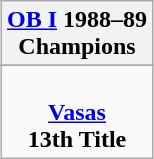<table class="wikitable" style="text-align: center; margin: 0 auto;">
<tr>
<th><a href='#'>OB I</a> 1988–89<br>Champions</th>
</tr>
<tr>
</tr>
<tr>
<td> <br><strong><a href='#'>Vasas</a></strong><br><strong>13th Title</strong></td>
</tr>
</table>
